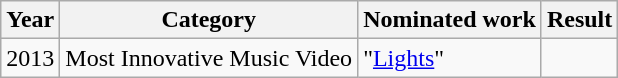<table class="wikitable">
<tr>
<th>Year</th>
<th>Category</th>
<th>Nominated work</th>
<th>Result</th>
</tr>
<tr>
<td>2013</td>
<td>Most Innovative Music Video</td>
<td>"<a href='#'>Lights</a>"</td>
<td></td>
</tr>
</table>
